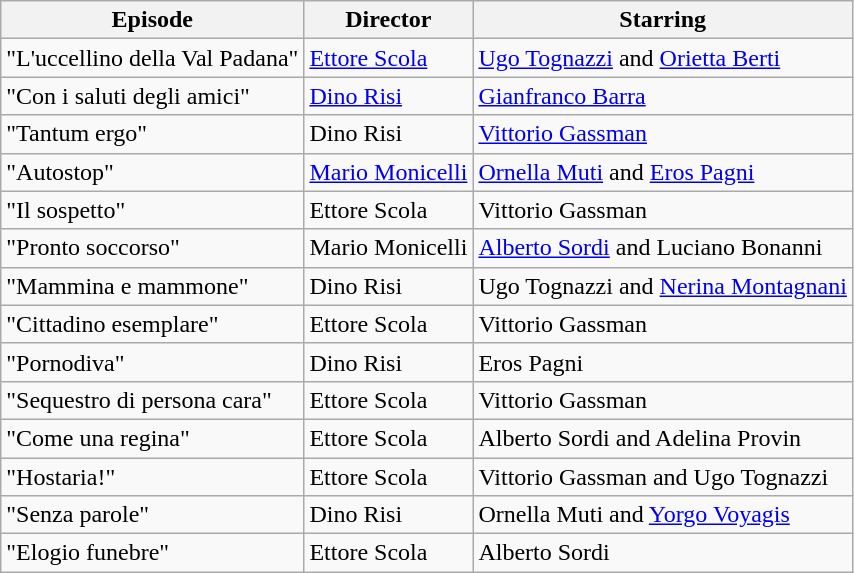<table class="wikitable">
<tr>
<th>Episode</th>
<th>Director</th>
<th>Starring</th>
</tr>
<tr>
<td>"L'uccellino della Val Padana"</td>
<td><a href='#'>Ettore Scola</a></td>
<td><a href='#'>Ugo Tognazzi</a> and <a href='#'>Orietta Berti</a></td>
</tr>
<tr>
<td>"Con i saluti degli amici"</td>
<td><a href='#'>Dino Risi</a></td>
<td><a href='#'>Gianfranco Barra</a></td>
</tr>
<tr>
<td>"Tantum ergo"</td>
<td>Dino Risi</td>
<td><a href='#'>Vittorio Gassman</a></td>
</tr>
<tr>
<td>"Autostop"</td>
<td><a href='#'>Mario Monicelli</a></td>
<td><a href='#'>Ornella Muti</a> and <a href='#'>Eros Pagni</a></td>
</tr>
<tr>
<td>"Il sospetto"</td>
<td>Ettore Scola</td>
<td>Vittorio Gassman</td>
</tr>
<tr>
<td>"Pronto soccorso"</td>
<td>Mario Monicelli</td>
<td><a href='#'>Alberto Sordi</a> and Luciano Bonanni</td>
</tr>
<tr>
<td>"Mammina e mammone"</td>
<td>Dino Risi</td>
<td>Ugo Tognazzi and <a href='#'>Nerina Montagnani</a></td>
</tr>
<tr>
<td>"Cittadino esemplare"</td>
<td>Ettore Scola</td>
<td>Vittorio Gassman</td>
</tr>
<tr>
<td>"Pornodiva"</td>
<td>Dino Risi</td>
<td>Eros Pagni</td>
</tr>
<tr>
<td>"Sequestro di persona cara"</td>
<td>Ettore Scola</td>
<td>Vittorio Gassman</td>
</tr>
<tr>
<td>"Come una regina"</td>
<td>Ettore Scola</td>
<td>Alberto Sordi and Adelina Provin</td>
</tr>
<tr>
<td>"Hostaria!"</td>
<td>Ettore Scola</td>
<td>Vittorio Gassman and Ugo Tognazzi</td>
</tr>
<tr>
<td>"Senza parole"</td>
<td>Dino Risi</td>
<td>Ornella Muti and <a href='#'>Yorgo Voyagis</a></td>
</tr>
<tr>
<td>"Elogio funebre"</td>
<td>Ettore Scola</td>
<td>Alberto Sordi</td>
</tr>
</table>
